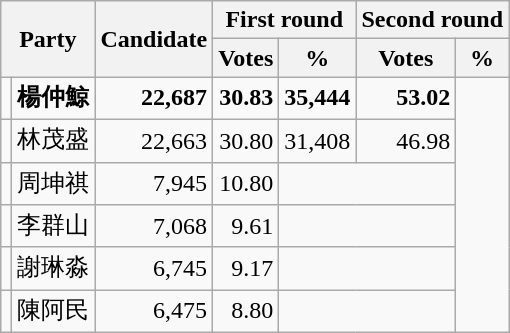<table class="wikitable">
<tr>
<th colspan="2" rowspan="2">Party</th>
<th rowspan="2">Candidate</th>
<th colspan="2">First round</th>
<th colspan="2">Second round</th>
</tr>
<tr>
<th>Votes</th>
<th>%</th>
<th>Votes</th>
<th>%</th>
</tr>
<tr>
<td></td>
<td><strong>楊仲鯨</strong></td>
<td align="right"><strong>22,687</strong></td>
<td align="right"><strong>30.83</strong></td>
<td align="right"><strong>35,444</strong></td>
<td align="right"><strong>53.02</strong></td>
</tr>
<tr>
<td></td>
<td>林茂盛</td>
<td align="right">22,663</td>
<td align="right">30.80</td>
<td align="right">31,408</td>
<td align="right">46.98</td>
</tr>
<tr>
<td></td>
<td>周坤祺</td>
<td align="right">7,945</td>
<td align="right">10.80</td>
<td colspan="2"></td>
</tr>
<tr>
<td></td>
<td>李群山</td>
<td align="right">7,068</td>
<td align="right">9.61</td>
<td colspan="2"></td>
</tr>
<tr>
<td></td>
<td>謝琳淼</td>
<td align="right">6,745</td>
<td align="right">9.17</td>
<td colspan="2"></td>
</tr>
<tr>
<td></td>
<td>陳阿民</td>
<td align="right">6,475</td>
<td align="right">8.80</td>
<td colspan="2"></td>
</tr>
</table>
